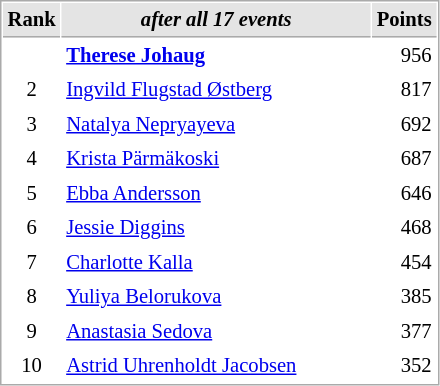<table cellspacing="1" cellpadding="3" style="border:1px solid #AAAAAA;font-size:86%">
<tr style="background-color: #E4E4E4;">
<th style="border-bottom:1px solid #AAAAAA" width=10>Rank</th>
<th style="border-bottom:1px solid #AAAAAA" width=200><em>after all 17 events</em></th>
<th style="border-bottom:1px solid #AAAAAA" width=20 align=right>Points</th>
</tr>
<tr>
<td align=center><strong><span>  </span></strong></td>
<td> <strong><a href='#'>Therese Johaug</a></strong></td>
<td align=right>956</td>
</tr>
<tr>
<td align=center>2</td>
<td> <a href='#'>Ingvild Flugstad Østberg</a></td>
<td align=right>817</td>
</tr>
<tr>
<td align=center>3</td>
<td> <a href='#'>Natalya Nepryayeva</a></td>
<td align=right>692</td>
</tr>
<tr>
<td align=center>4</td>
<td> <a href='#'>Krista Pärmäkoski</a></td>
<td align=right>687</td>
</tr>
<tr>
<td align=center>5</td>
<td> <a href='#'>Ebba Andersson</a></td>
<td align=right>646</td>
</tr>
<tr>
<td align=center>6</td>
<td> <a href='#'>Jessie Diggins</a></td>
<td align=right>468</td>
</tr>
<tr>
<td align=center>7</td>
<td> <a href='#'>Charlotte Kalla</a></td>
<td align=right>454</td>
</tr>
<tr>
<td align=center>8</td>
<td> <a href='#'>Yuliya Belorukova</a></td>
<td align=right>385</td>
</tr>
<tr>
<td align=center>9</td>
<td> <a href='#'>Anastasia Sedova</a></td>
<td align=right>377</td>
</tr>
<tr>
<td align=center>10</td>
<td> <a href='#'>Astrid Uhrenholdt Jacobsen</a></td>
<td align=right>352</td>
</tr>
</table>
